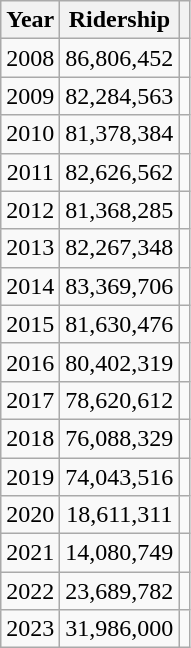<table class="wikitable sortable" style="text-align:center">
<tr>
<th>Year</th>
<th>Ridership</th>
<th class="unsortable"></th>
</tr>
<tr>
<td>2008</td>
<td>86,806,452</td>
<td></td>
</tr>
<tr>
<td>2009</td>
<td>82,284,563</td>
<td></td>
</tr>
<tr>
<td>2010</td>
<td>81,378,384</td>
<td></td>
</tr>
<tr>
<td>2011</td>
<td>82,626,562</td>
<td></td>
</tr>
<tr>
<td>2012</td>
<td>81,368,285</td>
<td></td>
</tr>
<tr>
<td>2013</td>
<td>82,267,348</td>
<td></td>
</tr>
<tr>
<td>2014</td>
<td>83,369,706</td>
<td></td>
</tr>
<tr>
<td>2015</td>
<td>81,630,476</td>
<td></td>
</tr>
<tr>
<td>2016</td>
<td>80,402,319</td>
<td></td>
</tr>
<tr>
<td>2017</td>
<td>78,620,612</td>
<td></td>
</tr>
<tr>
<td>2018</td>
<td>76,088,329</td>
<td></td>
</tr>
<tr>
<td>2019</td>
<td>74,043,516</td>
<td></td>
</tr>
<tr>
<td>2020</td>
<td>18,611,311</td>
<td></td>
</tr>
<tr>
<td>2021</td>
<td>14,080,749</td>
<td></td>
</tr>
<tr>
<td>2022</td>
<td>23,689,782</td>
<td></td>
</tr>
<tr>
<td>2023</td>
<td>31,986,000</td>
<td></td>
</tr>
</table>
